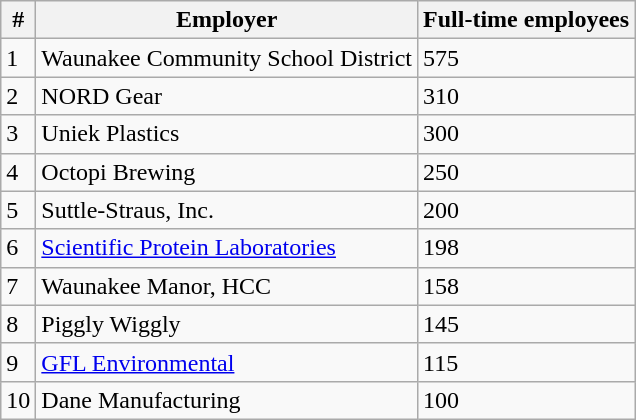<table class="wikitable">
<tr>
<th>#</th>
<th>Employer</th>
<th>Full-time employees</th>
</tr>
<tr>
<td>1</td>
<td>Waunakee Community School District</td>
<td>575</td>
</tr>
<tr>
<td>2</td>
<td>NORD Gear</td>
<td>310</td>
</tr>
<tr>
<td>3</td>
<td>Uniek Plastics</td>
<td>300</td>
</tr>
<tr>
<td>4</td>
<td>Octopi Brewing</td>
<td>250</td>
</tr>
<tr>
<td>5</td>
<td>Suttle-Straus, Inc.</td>
<td>200</td>
</tr>
<tr>
<td>6</td>
<td><a href='#'>Scientific Protein Laboratories</a></td>
<td>198</td>
</tr>
<tr>
<td>7</td>
<td>Waunakee Manor, HCC</td>
<td>158</td>
</tr>
<tr>
<td>8</td>
<td>Piggly Wiggly</td>
<td>145</td>
</tr>
<tr>
<td>9</td>
<td><a href='#'>GFL Environmental</a></td>
<td>115</td>
</tr>
<tr>
<td>10</td>
<td>Dane Manufacturing</td>
<td>100</td>
</tr>
</table>
